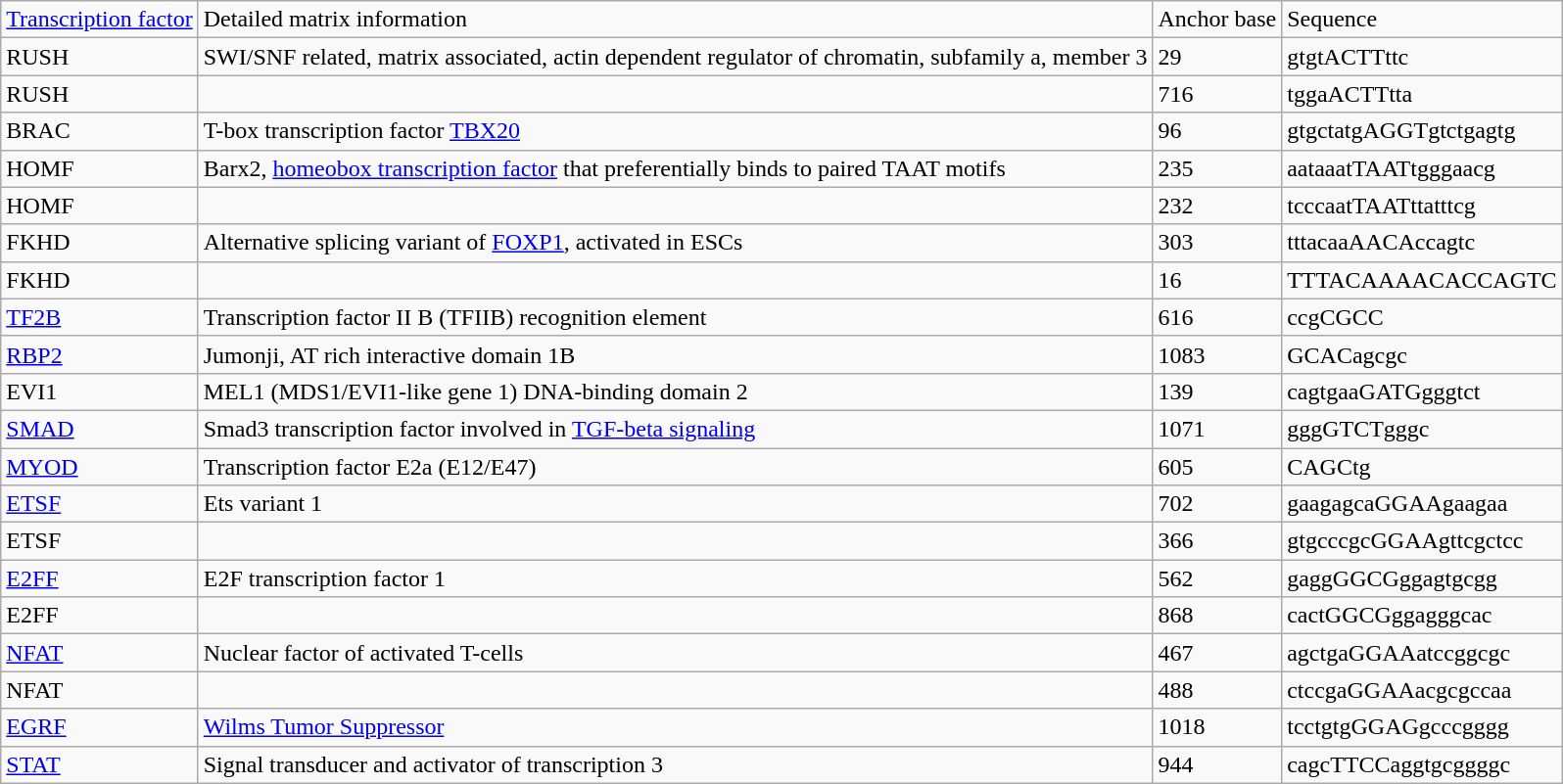<table class="wikitable">
<tr>
<td><a href='#'>Transcription factor</a></td>
<td>Detailed matrix information</td>
<td>Anchor base</td>
<td>Sequence</td>
</tr>
<tr>
<td>RUSH</td>
<td>SWI/SNF related, matrix associated, actin dependent regulator of chromatin, subfamily a, member 3</td>
<td>29</td>
<td>gtgtACTTttc</td>
</tr>
<tr>
<td>RUSH</td>
<td></td>
<td>716</td>
<td>tggaACTTtta</td>
</tr>
<tr>
<td>BRAC</td>
<td>T-box transcription factor <a href='#'>TBX20</a></td>
<td>96</td>
<td>gtgctatgAGGTgtctgagtg</td>
</tr>
<tr>
<td>HOMF</td>
<td>Barx2, <a href='#'>homeobox transcription factor</a> that preferentially binds to paired TAAT motifs</td>
<td>235</td>
<td>aataaatTAATtgggaacg</td>
</tr>
<tr>
<td>HOMF</td>
<td></td>
<td>232</td>
<td>tcccaatTAATttatttcg</td>
</tr>
<tr>
<td>FKHD</td>
<td>Alternative splicing variant of <a href='#'>FOXP1</a>, activated in ESCs</td>
<td>303</td>
<td>tttacaaAACAccagtc</td>
</tr>
<tr>
<td>FKHD</td>
<td></td>
<td>16</td>
<td>TTTACAAAACACCAGTC</td>
</tr>
<tr>
<td><a href='#'>TF2B</a></td>
<td>Transcription factor II B (TFIIB) recognition element</td>
<td>616</td>
<td>ccgCGCC</td>
</tr>
<tr>
<td><a href='#'>RBP2</a></td>
<td>Jumonji, AT rich interactive domain 1B</td>
<td>1083</td>
<td>GCACagcgc</td>
</tr>
<tr>
<td>EVI1</td>
<td>MEL1 (MDS1/EVI1-like gene 1) DNA-binding domain 2</td>
<td>139</td>
<td>cagtgaaGATGgggtct</td>
</tr>
<tr>
<td><a href='#'>SMAD</a></td>
<td>Smad3 transcription factor involved in <a href='#'>TGF-beta signaling</a></td>
<td>1071</td>
<td>gggGTCTgggc</td>
</tr>
<tr>
<td><a href='#'>MYOD</a></td>
<td>Transcription factor E2a (E12/E47)</td>
<td>605</td>
<td>CAGCtg</td>
</tr>
<tr>
<td><a href='#'>ETSF</a></td>
<td>Ets variant 1</td>
<td>702</td>
<td>gaagagcaGGAAgaagaa</td>
</tr>
<tr>
<td>ETSF</td>
<td></td>
<td>366</td>
<td>gtgcccgcGGAAgttcgctcc</td>
</tr>
<tr>
<td><a href='#'>E2FF</a></td>
<td>E2F transcription factor 1</td>
<td>562</td>
<td>gaggGGCGggagtgcgg</td>
</tr>
<tr>
<td>E2FF</td>
<td></td>
<td>868</td>
<td>cactGGCGggagggcac</td>
</tr>
<tr>
<td><a href='#'>NFAT</a></td>
<td>Nuclear factor of activated T-cells</td>
<td>467</td>
<td>agctgaGGAAatccggcgc</td>
</tr>
<tr>
<td>NFAT</td>
<td></td>
<td>488</td>
<td>ctccgaGGAAacgcgccaa</td>
</tr>
<tr>
<td><a href='#'>EGRF</a></td>
<td><a href='#'>Wilms Tumor Suppressor</a></td>
<td>1018</td>
<td>tcctgtgGGAGgcccgggg</td>
</tr>
<tr>
<td><a href='#'>STAT</a></td>
<td>Signal transducer and activator of transcription 3</td>
<td>944</td>
<td>cagcTTCCaggtgcggggc</td>
</tr>
</table>
